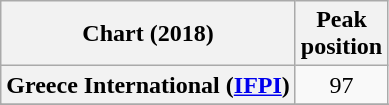<table class="wikitable sortable plainrowheaders" style="text-align:center;">
<tr>
<th>Chart (2018)</th>
<th>Peak<br>position</th>
</tr>
<tr>
<th scope="row">Greece International (<a href='#'>IFPI</a>)</th>
<td>97</td>
</tr>
<tr>
</tr>
<tr>
</tr>
<tr>
</tr>
</table>
